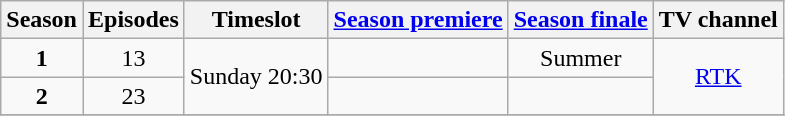<table class="wikitable">
<tr>
<th>Season</th>
<th>Episodes</th>
<th>Timeslot</th>
<th><a href='#'>Season premiere</a></th>
<th><a href='#'>Season finale</a></th>
<th>TV channel</th>
</tr>
<tr>
<td align="center"><strong>1</strong></td>
<td align="center">13</td>
<td align="center" rowspan="2">Sunday 20:30</td>
<td align="center"></td>
<td align="center">Summer </td>
<td align="center" rowspan="2"><a href='#'>RTK</a></td>
</tr>
<tr>
<td align="center"><strong>2</strong></td>
<td align="center">23</td>
<td align="center"></td>
<td align="center"></td>
</tr>
<tr>
</tr>
</table>
